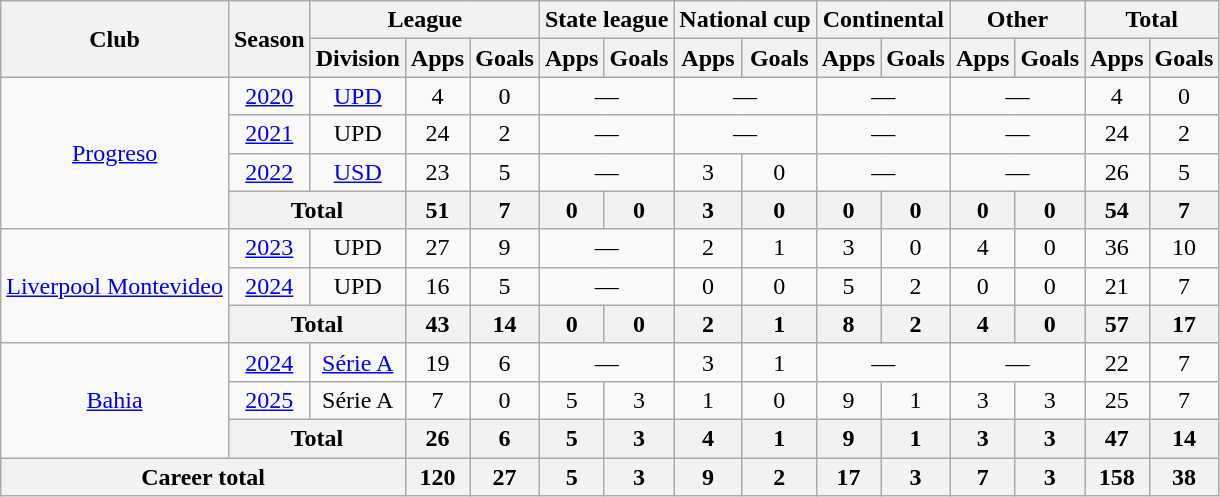<table class="wikitable" Style="text-align: center">
<tr>
<th rowspan="2">Club</th>
<th rowspan="2">Season</th>
<th colspan="3">League</th>
<th colspan="2">State league</th>
<th colspan="2">National cup</th>
<th colspan="2">Continental</th>
<th colspan="2">Other</th>
<th colspan="2">Total</th>
</tr>
<tr>
<th>Division</th>
<th>Apps</th>
<th>Goals</th>
<th>Apps</th>
<th>Goals</th>
<th>Apps</th>
<th>Goals</th>
<th>Apps</th>
<th>Goals</th>
<th>Apps</th>
<th>Goals</th>
<th>Apps</th>
<th>Goals</th>
</tr>
<tr>
<td rowspan="4"><a href='#'>Progreso</a></td>
<td><a href='#'>2020</a></td>
<td><a href='#'>UPD</a></td>
<td>4</td>
<td>0</td>
<td colspan="2">—</td>
<td colspan="2">—</td>
<td colspan="2">—</td>
<td colspan="2">—</td>
<td>4</td>
<td>0</td>
</tr>
<tr>
<td><a href='#'>2021</a></td>
<td>UPD</td>
<td>24</td>
<td>2</td>
<td colspan="2">—</td>
<td colspan="2">—</td>
<td colspan="2">—</td>
<td colspan="2">—</td>
<td>24</td>
<td>2</td>
</tr>
<tr>
<td><a href='#'>2022</a></td>
<td><a href='#'>USD</a></td>
<td>23</td>
<td>5</td>
<td colspan="2">—</td>
<td>3</td>
<td>0</td>
<td colspan="2">—</td>
<td colspan="2">—</td>
<td>26</td>
<td>5</td>
</tr>
<tr>
<th colspan="2">Total</th>
<th>51</th>
<th>7</th>
<th>0</th>
<th>0</th>
<th>3</th>
<th>0</th>
<th>0</th>
<th>0</th>
<th>0</th>
<th>0</th>
<th>54</th>
<th>7</th>
</tr>
<tr>
<td rowspan="3"><a href='#'>Liverpool Montevideo</a></td>
<td><a href='#'>2023</a></td>
<td>UPD</td>
<td>27</td>
<td>9</td>
<td colspan="2">—</td>
<td>2</td>
<td>1</td>
<td>3</td>
<td>0</td>
<td>4</td>
<td>0</td>
<td>36</td>
<td>10</td>
</tr>
<tr>
<td><a href='#'>2024</a></td>
<td>UPD</td>
<td>16</td>
<td>5</td>
<td colspan="2">—</td>
<td>0</td>
<td>0</td>
<td>5</td>
<td>2</td>
<td>0</td>
<td>0</td>
<td>21</td>
<td>7</td>
</tr>
<tr>
<th colspan="2">Total</th>
<th>43</th>
<th>14</th>
<th>0</th>
<th>0</th>
<th>2</th>
<th>1</th>
<th>8</th>
<th>2</th>
<th>4</th>
<th>0</th>
<th>57</th>
<th>17</th>
</tr>
<tr>
<td rowspan="3"><a href='#'>Bahia</a></td>
<td><a href='#'>2024</a></td>
<td><a href='#'>Série A</a></td>
<td>19</td>
<td>6</td>
<td colspan="2">—</td>
<td>3</td>
<td>1</td>
<td colspan="2">—</td>
<td colspan="2">—</td>
<td>22</td>
<td>7</td>
</tr>
<tr>
<td><a href='#'>2025</a></td>
<td>Série A</td>
<td>7</td>
<td>0</td>
<td>5</td>
<td>3</td>
<td>1</td>
<td>0</td>
<td>9</td>
<td>1</td>
<td>3</td>
<td>3</td>
<td>25</td>
<td>7</td>
</tr>
<tr>
<th colspan="2">Total</th>
<th>26</th>
<th>6</th>
<th>5</th>
<th>3</th>
<th>4</th>
<th>1</th>
<th>9</th>
<th>1</th>
<th>3</th>
<th>3</th>
<th>47</th>
<th>14</th>
</tr>
<tr>
<th colspan="3">Career total</th>
<th>120</th>
<th>27</th>
<th>5</th>
<th>3</th>
<th>9</th>
<th>2</th>
<th>17</th>
<th>3</th>
<th>7</th>
<th>3</th>
<th>158</th>
<th>38</th>
</tr>
</table>
